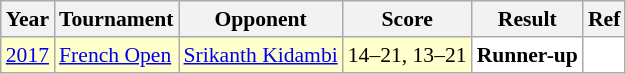<table class="sortable wikitable" style="font-size: 90%;">
<tr>
<th>Year</th>
<th>Tournament</th>
<th>Opponent</th>
<th>Score</th>
<th>Result</th>
<th>Ref</th>
</tr>
<tr style="background:#FFFFCC">
<td align="center"><a href='#'>2017</a></td>
<td align="left"><a href='#'>French Open</a></td>
<td align="left"> <a href='#'>Srikanth Kidambi</a></td>
<td align="left">14–21, 13–21</td>
<td style="text-align:left; background:white"> <strong>Runner-up</strong></td>
<td style="text-align:center; background:white"></td>
</tr>
</table>
